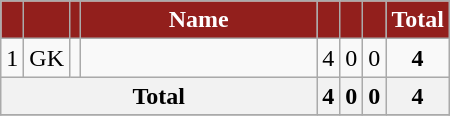<table class="wikitable sortable" style="text-align:center;">
<tr>
<th style="background:#921f1c; color:#fff;" scope="col"></th>
<th style="background:#921f1c; color:#fff;" scope="col"></th>
<th style="background:#921f1c; color:#fff;" scope="col"></th>
<th style="background:#921f1c; color:#fff; width:150px;" scope="col">Name</th>
<th style="background:#921f1c; color:#fff;" scope="col"></th>
<th style="background:#921f1c; color:#fff;" scope="col"></th>
<th style="background:#921f1c; color:#fff;" scope="col"></th>
<th style="background:#921f1c; color:#fff;" scope="col">Total</th>
</tr>
<tr>
<td>1</td>
<td>GK</td>
<td></td>
<td></td>
<td>4</td>
<td>0</td>
<td>0</td>
<td><strong>4</strong></td>
</tr>
<tr>
<th colspan=4>Total</th>
<th>4</th>
<th>0</th>
<th>0</th>
<th>4</th>
</tr>
<tr>
</tr>
</table>
